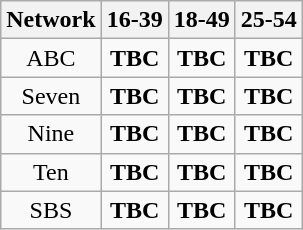<table class="wikitable">
<tr>
<th>Network</th>
<th>16-39</th>
<th>18-49</th>
<th>25-54</th>
</tr>
<tr>
<td colspan="1" align=center>ABC</td>
<td colspan="1" align=center><strong>TBC</strong></td>
<td colspan="1" align=center><strong>TBC</strong></td>
<td colspan="1" align=center><strong>TBC</strong></td>
</tr>
<tr>
<td colspan="1" align=center>Seven</td>
<td colspan="1" align=center><strong>TBC</strong></td>
<td colspan="1" align=center><strong>TBC</strong></td>
<td colspan="1" align=center><strong>TBC</strong></td>
</tr>
<tr>
<td colspan="1" align=center>Nine</td>
<td colspan="1" align=center><strong>TBC</strong></td>
<td colspan="1" align=center><strong>TBC</strong></td>
<td colspan="1" align=center><strong>TBC</strong></td>
</tr>
<tr>
<td colspan="1" align=center>Ten</td>
<td colspan="1" align=center><strong>TBC</strong></td>
<td colspan="1" align=center><strong>TBC</strong></td>
<td colspan="1" align=center><strong>TBC</strong></td>
</tr>
<tr>
<td colspan="1" align=center>SBS</td>
<td colspan="1" align=center><strong>TBC</strong></td>
<td colspan="1" align=center><strong>TBC</strong></td>
<td colspan="1" align=center><strong>TBC</strong></td>
</tr>
</table>
